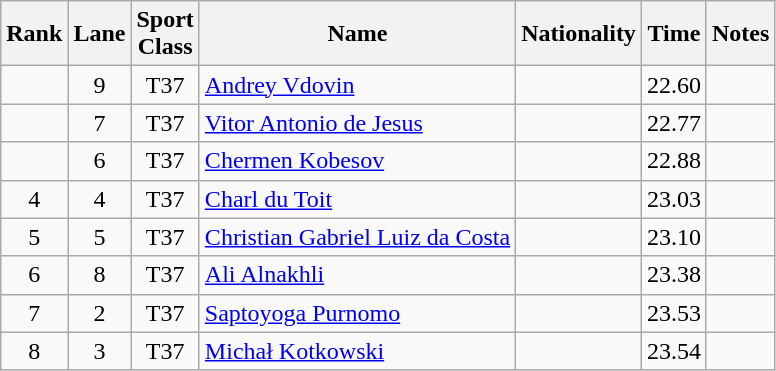<table class="wikitable sortable" style="text-align:center">
<tr>
<th>Rank</th>
<th>Lane</th>
<th>Sport<br>Class</th>
<th>Name</th>
<th>Nationality</th>
<th>Time</th>
<th>Notes</th>
</tr>
<tr>
<td></td>
<td>9</td>
<td>T37</td>
<td align=left><a href='#'>Andrey Vdovin</a></td>
<td align=left></td>
<td>22.60</td>
<td></td>
</tr>
<tr>
<td></td>
<td>7</td>
<td>T37</td>
<td align=left><a href='#'>Vitor Antonio de Jesus</a></td>
<td align=left></td>
<td>22.77</td>
<td></td>
</tr>
<tr>
<td></td>
<td>6</td>
<td>T37</td>
<td align=left><a href='#'>Chermen Kobesov</a></td>
<td align=left></td>
<td>22.88</td>
<td></td>
</tr>
<tr>
<td>4</td>
<td>4</td>
<td>T37</td>
<td align=left><a href='#'>Charl du Toit</a></td>
<td align=left></td>
<td>23.03</td>
<td></td>
</tr>
<tr>
<td>5</td>
<td>5</td>
<td>T37</td>
<td align=left><a href='#'>Christian Gabriel Luiz da Costa</a></td>
<td align=left></td>
<td>23.10</td>
<td></td>
</tr>
<tr>
<td>6</td>
<td>8</td>
<td>T37</td>
<td align=left><a href='#'>Ali Alnakhli</a></td>
<td align=left></td>
<td>23.38</td>
<td></td>
</tr>
<tr>
<td>7</td>
<td>2</td>
<td>T37</td>
<td align=left><a href='#'>Saptoyoga Purnomo</a></td>
<td align=left></td>
<td>23.53</td>
<td></td>
</tr>
<tr>
<td>8</td>
<td>3</td>
<td>T37</td>
<td align=left><a href='#'>Michał Kotkowski</a></td>
<td align=left></td>
<td>23.54</td>
<td></td>
</tr>
</table>
